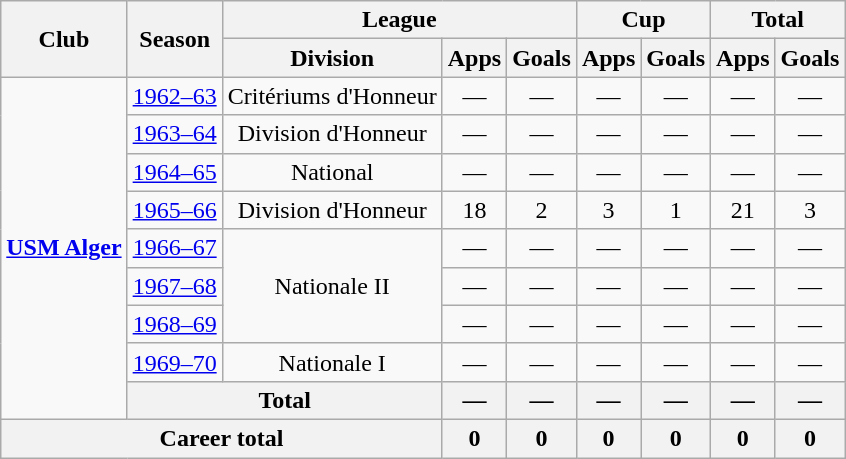<table class="wikitable" style="text-align: center">
<tr>
<th rowspan="2">Club</th>
<th rowspan="2">Season</th>
<th colspan="3">League</th>
<th colspan="2">Cup</th>
<th colspan="2">Total</th>
</tr>
<tr>
<th>Division</th>
<th>Apps</th>
<th>Goals</th>
<th>Apps</th>
<th>Goals</th>
<th>Apps</th>
<th>Goals</th>
</tr>
<tr>
<td rowspan="9" valign="center"><strong><a href='#'>USM Alger</a></strong></td>
<td><a href='#'>1962–63</a></td>
<td>Critériums d'Honneur</td>
<td>—</td>
<td>—</td>
<td>—</td>
<td>—</td>
<td>—</td>
<td>—</td>
</tr>
<tr>
<td><a href='#'>1963–64</a></td>
<td>Division d'Honneur</td>
<td>—</td>
<td>—</td>
<td>—</td>
<td>—</td>
<td>—</td>
<td>—</td>
</tr>
<tr>
<td><a href='#'>1964–65</a></td>
<td>National</td>
<td>—</td>
<td>—</td>
<td>—</td>
<td>—</td>
<td>—</td>
<td>—</td>
</tr>
<tr>
<td><a href='#'>1965–66</a></td>
<td>Division d'Honneur</td>
<td>18</td>
<td>2</td>
<td>3</td>
<td>1</td>
<td>21</td>
<td>3</td>
</tr>
<tr>
<td><a href='#'>1966–67</a></td>
<td rowspan=3>Nationale II</td>
<td>—</td>
<td>—</td>
<td>—</td>
<td>—</td>
<td>—</td>
<td>—</td>
</tr>
<tr>
<td><a href='#'>1967–68</a></td>
<td>—</td>
<td>—</td>
<td>—</td>
<td>—</td>
<td>—</td>
<td>—</td>
</tr>
<tr>
<td><a href='#'>1968–69</a></td>
<td>—</td>
<td>—</td>
<td>—</td>
<td>—</td>
<td>—</td>
<td>—</td>
</tr>
<tr>
<td><a href='#'>1969–70</a></td>
<td>Nationale I</td>
<td>—</td>
<td>—</td>
<td>—</td>
<td>—</td>
<td>—</td>
<td>—</td>
</tr>
<tr>
<th colspan="2">Total</th>
<th>—</th>
<th>—</th>
<th>—</th>
<th>—</th>
<th>—</th>
<th>—</th>
</tr>
<tr>
<th colspan="3">Career total</th>
<th>0</th>
<th>0</th>
<th>0</th>
<th>0</th>
<th>0</th>
<th>0</th>
</tr>
</table>
